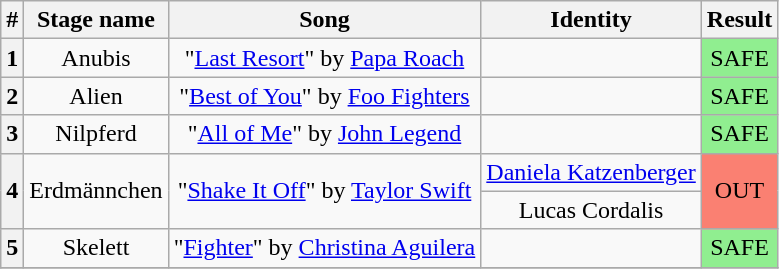<table class="wikitable plainrowheaders" style="text-align: center;">
<tr>
<th>#</th>
<th>Stage name</th>
<th>Song</th>
<th>Identity</th>
<th>Result</th>
</tr>
<tr>
<th>1</th>
<td>Anubis</td>
<td>"<a href='#'>Last Resort</a>" by <a href='#'>Papa Roach</a></td>
<td></td>
<td bgcolor=lightgreen>SAFE</td>
</tr>
<tr>
<th>2</th>
<td>Alien</td>
<td>"<a href='#'>Best of You</a>" by <a href='#'>Foo Fighters</a></td>
<td></td>
<td bgcolor=lightgreen>SAFE</td>
</tr>
<tr>
<th>3</th>
<td>Nilpferd</td>
<td>"<a href='#'>All of Me</a>" by <a href='#'>John Legend</a></td>
<td></td>
<td bgcolor=lightgreen>SAFE</td>
</tr>
<tr>
<th rowspan=2>4</th>
<td rowspan=2>Erdmännchen</td>
<td rowspan=2>"<a href='#'>Shake It Off</a>" by <a href='#'>Taylor Swift</a></td>
<td><a href='#'>Daniela Katzenberger</a></td>
<td rowspan=2 bgcolor=salmon>OUT</td>
</tr>
<tr>
<td>Lucas Cordalis</td>
</tr>
<tr>
<th>5</th>
<td>Skelett</td>
<td>"<a href='#'>Fighter</a>" by <a href='#'>Christina Aguilera</a></td>
<td></td>
<td bgcolor=lightgreen>SAFE</td>
</tr>
<tr>
</tr>
</table>
